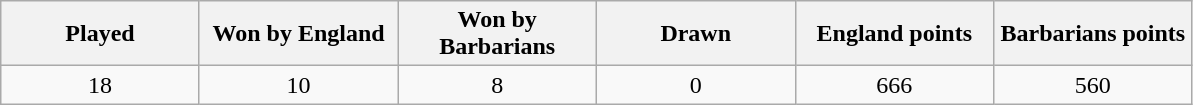<table class="wikitable sortable" style="text-align:center">
<tr>
<th width="125">Played</th>
<th width="125">Won by England</th>
<th width="125">Won by Barbarians</th>
<th width="125">Drawn</th>
<th width="125">England points</th>
<th width="125">Barbarians points</th>
</tr>
<tr>
<td>18</td>
<td>10</td>
<td>8</td>
<td>0</td>
<td>666</td>
<td>560</td>
</tr>
</table>
